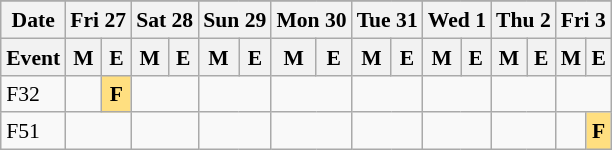<table class="wikitable" style="margin:0.5em auto; font-size:90%; line-height:1.25em;">
<tr align="center">
</tr>
<tr>
<th>Date</th>
<th colspan="2">Fri 27</th>
<th colspan="2">Sat 28</th>
<th colspan="2">Sun 29</th>
<th colspan="2">Mon 30</th>
<th colspan="2">Tue 31</th>
<th colspan="2">Wed 1</th>
<th colspan="2">Thu 2</th>
<th colspan="2">Fri 3</th>
</tr>
<tr>
<th>Event</th>
<th>M</th>
<th>E</th>
<th>M</th>
<th>E</th>
<th>M</th>
<th>E</th>
<th>M</th>
<th>E</th>
<th>M</th>
<th>E</th>
<th>M</th>
<th>E</th>
<th>M</th>
<th>E</th>
<th>M</th>
<th>E</th>
</tr>
<tr align="center">
<td align="left">F32</td>
<td></td>
<td bgcolor="#FFDF80"><strong>F</strong></td>
<td colspan="2"></td>
<td colspan="2"></td>
<td colspan="2"></td>
<td colspan="2"></td>
<td colspan="2"></td>
<td colspan="2"></td>
<td colspan="2"></td>
</tr>
<tr align="center">
<td align="left">F51</td>
<td colspan="2"></td>
<td colspan="2"></td>
<td colspan="2"></td>
<td colspan="2"></td>
<td colspan="2"></td>
<td colspan="2"></td>
<td colspan="2"></td>
<td></td>
<td bgcolor="#FFDF80"><strong>F</strong></td>
</tr>
</table>
